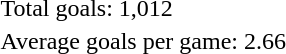<table>
<tr>
<td>Total goals: 1,012</td>
</tr>
<tr>
<td>Average goals per game: 2.66</td>
</tr>
</table>
